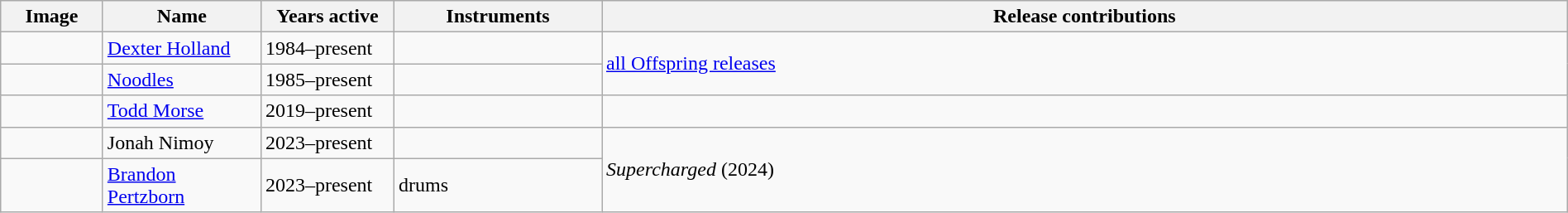<table class="wikitable" width="100%" border="1">
<tr>
<th width="75">Image</th>
<th width="120">Name</th>
<th width="100">Years active</th>
<th width="160">Instruments</th>
<th>Release contributions</th>
</tr>
<tr>
<td></td>
<td><a href='#'>Dexter Holland</a></td>
<td>1984–present</td>
<td></td>
<td rowspan="2"><a href='#'>all Offspring releases</a></td>
</tr>
<tr>
<td></td>
<td><a href='#'>Noodles</a></td>
<td>1985–present</td>
<td></td>
</tr>
<tr>
<td></td>
<td><a href='#'>Todd Morse</a></td>
<td>2019–present </td>
<td></td>
<td></td>
</tr>
<tr>
<td></td>
<td>Jonah Nimoy</td>
<td>2023–present </td>
<td></td>
<td rowspan="2"><em>Supercharged</em> (2024)</td>
</tr>
<tr>
<td></td>
<td><a href='#'>Brandon Pertzborn</a></td>
<td>2023–present</td>
<td>drums</td>
</tr>
</table>
